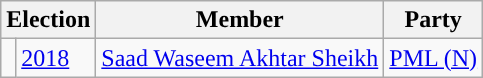<table class="wikitable">
<tr>
<th colspan="2">Election</th>
<th>Member</th>
<th>Party</th>
</tr>
<tr>
<td style="background-color: "></td>
<td><a href='#'>2018</a></td>
<td><a href='#'>Saad Waseem Akhtar Sheikh</a></td>
<td><a href='#'>PML (N)</a></td>
</tr>
</table>
